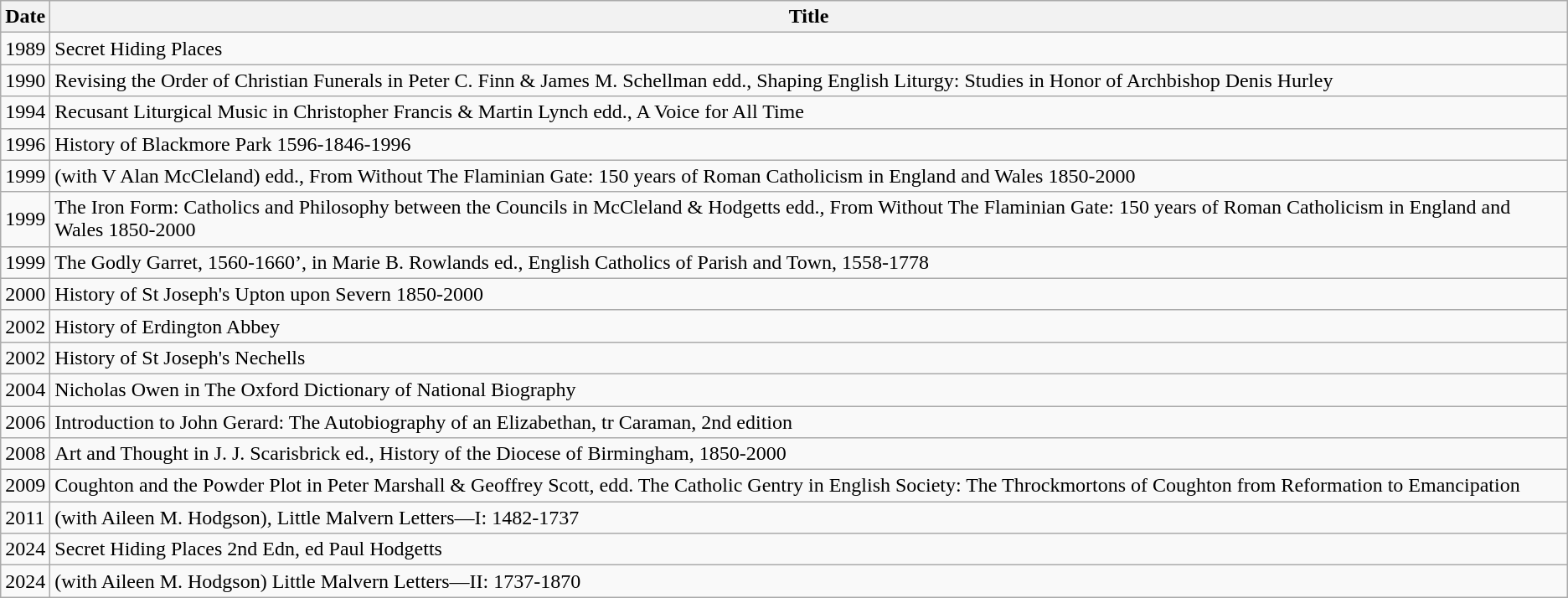<table class="wikitable sortable mw-collapsible mw-collapsed">
<tr>
<th>Date</th>
<th>Title</th>
</tr>
<tr>
<td>1989</td>
<td>Secret Hiding Places</td>
</tr>
<tr>
<td>1990</td>
<td>Revising the Order of Christian Funerals in Peter C. Finn & James M. Schellman edd., Shaping English Liturgy: Studies in Honor of Archbishop Denis Hurley</td>
</tr>
<tr>
<td>1994</td>
<td>Recusant Liturgical Music in Christopher Francis & Martin Lynch edd., A Voice for All Time</td>
</tr>
<tr>
<td>1996</td>
<td>History of Blackmore Park 1596-1846-1996</td>
</tr>
<tr>
<td>1999</td>
<td>(with V Alan McCleland) edd., From Without The Flaminian Gate: 150 years of Roman Catholicism in England and Wales 1850-2000</td>
</tr>
<tr>
<td>1999</td>
<td>The Iron Form: Catholics and Philosophy between the Councils in McCleland & Hodgetts edd., From Without The Flaminian Gate: 150 years of Roman Catholicism in England and Wales 1850-2000</td>
</tr>
<tr>
<td>1999</td>
<td>The Godly Garret, 1560-1660’, in Marie B. Rowlands ed., English Catholics of Parish and Town, 1558-1778</td>
</tr>
<tr>
<td>2000</td>
<td>History of St Joseph's Upton upon Severn 1850-2000</td>
</tr>
<tr>
<td>2002</td>
<td>History of Erdington Abbey</td>
</tr>
<tr>
<td>2002</td>
<td>History of St Joseph's Nechells</td>
</tr>
<tr>
<td>2004</td>
<td>Nicholas Owen in The Oxford Dictionary of National Biography</td>
</tr>
<tr>
<td>2006</td>
<td>Introduction to John Gerard: The Autobiography of an Elizabethan, tr Caraman, 2nd edition</td>
</tr>
<tr>
<td>2008</td>
<td>Art and Thought in J. J. Scarisbrick ed., History of the Diocese of Birmingham, 1850-2000</td>
</tr>
<tr>
<td>2009</td>
<td>Coughton and the Powder Plot in Peter Marshall & Geoffrey Scott, edd. The Catholic Gentry in English Society: The Throckmortons of Coughton from Reformation to Emancipation</td>
</tr>
<tr>
<td>2011</td>
<td>(with Aileen M. Hodgson), Little Malvern Letters—I: 1482-1737</td>
</tr>
<tr>
<td>2024</td>
<td>Secret Hiding Places 2nd Edn, ed Paul Hodgetts</td>
</tr>
<tr>
<td>2024</td>
<td>(with Aileen M. Hodgson) Little Malvern Letters—II: 1737-1870</td>
</tr>
</table>
